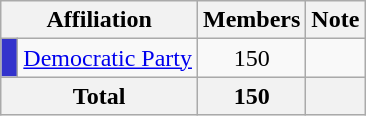<table class="wikitable">
<tr>
<th colspan="2" align="center" valign="bottom">Affiliation</th>
<th valign="bottom">Members</th>
<th valign="bottom">Note</th>
</tr>
<tr>
<td bgcolor="#3333CC"> </td>
<td><a href='#'>Democratic Party</a></td>
<td align="center">150</td>
<td></td>
</tr>
<tr>
<th colspan="2" align="center"><strong>Total</strong></th>
<th align="center"><strong>150</strong></th>
<th></th>
</tr>
</table>
